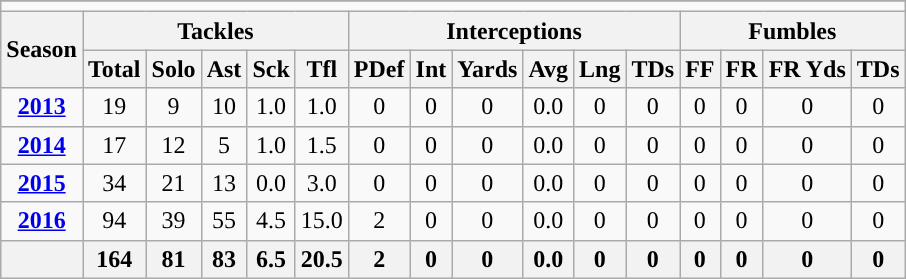<table class=wikitable style="text-align:center;">
<tr>
</tr>
<tr>
<td ! colspan="16"></td>
</tr>
<tr>
<th rowspan=2>Season</th>
<th colspan=5>Tackles</th>
<th colspan=6>Interceptions</th>
<th colspan=4>Fumbles</th>
</tr>
<tr>
<th>Total</th>
<th>Solo</th>
<th>Ast</th>
<th>Sck</th>
<th>Tfl</th>
<th>PDef</th>
<th>Int</th>
<th>Yards</th>
<th>Avg</th>
<th>Lng</th>
<th>TDs</th>
<th>FF</th>
<th>FR</th>
<th>FR Yds</th>
<th>TDs</th>
</tr>
<tr>
<td><strong><a href='#'>2013</a></strong></td>
<td>19</td>
<td>9</td>
<td>10</td>
<td>1.0</td>
<td>1.0</td>
<td>0</td>
<td>0</td>
<td>0</td>
<td>0.0</td>
<td>0</td>
<td>0</td>
<td>0</td>
<td>0</td>
<td>0</td>
<td>0</td>
</tr>
<tr>
<td><strong><a href='#'>2014</a></strong></td>
<td>17</td>
<td>12</td>
<td>5</td>
<td>1.0</td>
<td>1.5</td>
<td>0</td>
<td>0</td>
<td>0</td>
<td>0.0</td>
<td>0</td>
<td>0</td>
<td>0</td>
<td>0</td>
<td>0</td>
<td>0</td>
</tr>
<tr>
<td><strong><a href='#'>2015</a></strong></td>
<td>34</td>
<td>21</td>
<td>13</td>
<td>0.0</td>
<td>3.0</td>
<td>0</td>
<td>0</td>
<td>0</td>
<td>0.0</td>
<td>0</td>
<td>0</td>
<td>0</td>
<td>0</td>
<td>0</td>
<td>0</td>
</tr>
<tr>
<td><strong><a href='#'>2016</a></strong></td>
<td>94</td>
<td>39</td>
<td>55</td>
<td>4.5</td>
<td>15.0</td>
<td>2</td>
<td>0</td>
<td>0</td>
<td>0.0</td>
<td>0</td>
<td>0</td>
<td>0</td>
<td>0</td>
<td>0</td>
<td>0</td>
</tr>
<tr>
<th colspan=1></th>
<th>164</th>
<th>81</th>
<th>83</th>
<th>6.5</th>
<th>20.5</th>
<th>2</th>
<th>0</th>
<th>0</th>
<th>0.0</th>
<th>0</th>
<th>0</th>
<th>0</th>
<th>0</th>
<th>0</th>
<th>0</th>
</tr>
</table>
